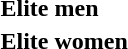<table>
<tr bgcolor="#cccccc">
</tr>
<tr>
<th scope=row style="text-align:left">Elite men</th>
<td></td>
<td></td>
<td></td>
</tr>
<tr>
<th scope=row style="text-align:left">Elite women</th>
<td></td>
<td></td>
<td></td>
</tr>
</table>
